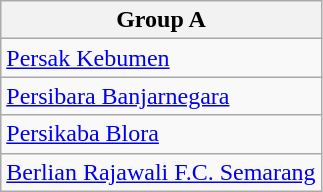<table class="wikitable">
<tr>
<th><strong>Group A</strong></th>
</tr>
<tr>
<td><a href='#'>Persak Kebumen</a></td>
</tr>
<tr>
<td><a href='#'>Persibara Banjarnegara</a></td>
</tr>
<tr>
<td><a href='#'>Persikaba Blora</a></td>
</tr>
<tr>
<td><a href='#'>Berlian Rajawali F.C. Semarang</a></td>
</tr>
</table>
